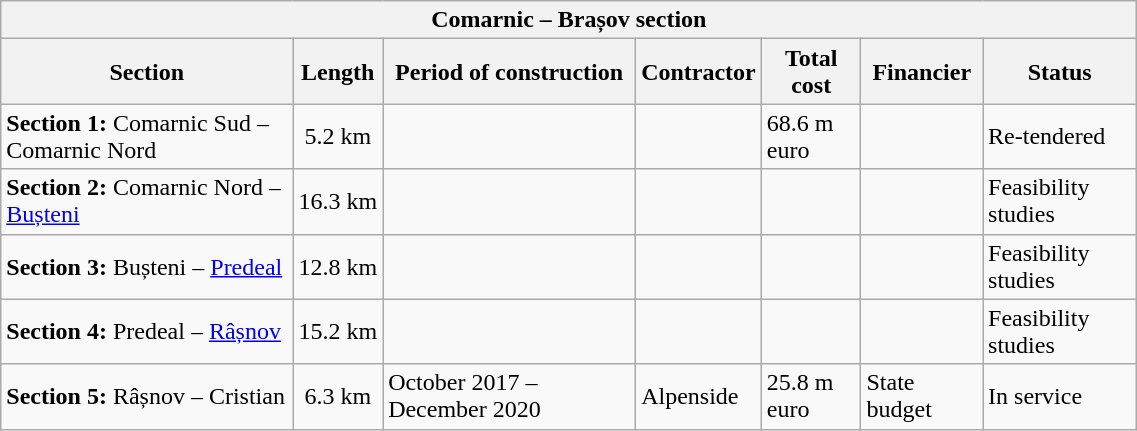<table class="wikitable floatright" width="60%">
<tr>
<th colspan="7">Comarnic – Brașov section</th>
</tr>
<tr>
<th>Section</th>
<th>Length</th>
<th>Period of construction</th>
<th>Contractor</th>
<th>Total cost</th>
<th>Financier</th>
<th>Status</th>
</tr>
<tr>
<td><strong>Section 1:</strong> Comarnic Sud – Comarnic Nord</td>
<td align="center">5.2 km</td>
<td></td>
<td></td>
<td>68.6 m euro</td>
<td></td>
<td>Re-tendered</td>
</tr>
<tr>
<td><strong>Section 2:</strong> Comarnic Nord – <a href='#'>Bușteni</a></td>
<td align="center">16.3 km</td>
<td></td>
<td></td>
<td></td>
<td></td>
<td>Feasibility studies</td>
</tr>
<tr>
<td><strong>Section 3:</strong> Bușteni – <a href='#'>Predeal</a></td>
<td align="center">12.8 km</td>
<td></td>
<td></td>
<td></td>
<td></td>
<td>Feasibility studies</td>
</tr>
<tr>
<td><strong>Section 4:</strong> Predeal – <a href='#'>Râșnov</a></td>
<td align="center">15.2 km</td>
<td></td>
<td></td>
<td></td>
<td></td>
<td>Feasibility studies</td>
</tr>
<tr>
<td><strong>Section 5:</strong> Râșnov – Cristian</td>
<td align="center">6.3 km</td>
<td>October 2017 – December 2020</td>
<td>Alpenside</td>
<td>25.8 m euro</td>
<td>State budget</td>
<td>In service</td>
</tr>
</table>
